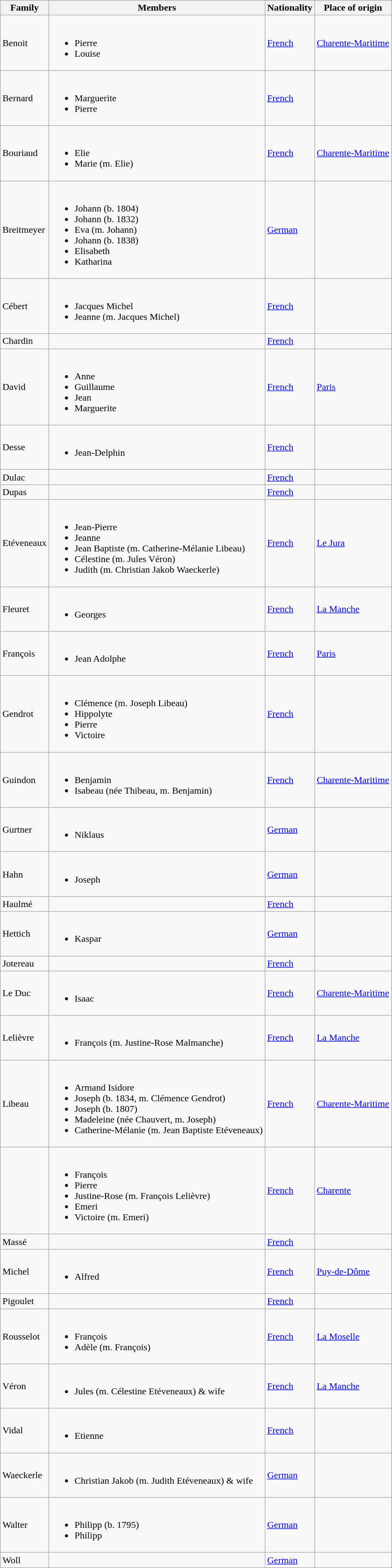<table class="wikitable sortable">
<tr>
<th>Family</th>
<th>Members</th>
<th>Nationality</th>
<th>Place of origin</th>
</tr>
<tr>
<td>Benoit</td>
<td><br><ul><li>Pierre</li><li>Louise</li></ul></td>
<td> <a href='#'>French</a></td>
<td> <a href='#'>Charente-Maritime</a></td>
</tr>
<tr>
<td>Bernard</td>
<td><br><ul><li>Marguerite</li><li>Pierre</li></ul></td>
<td> <a href='#'>French</a></td>
<td></td>
</tr>
<tr>
<td>Bouriaud</td>
<td><br><ul><li>Elie</li><li>Marie (m. Elie)</li></ul></td>
<td> <a href='#'>French</a></td>
<td> <a href='#'>Charente-Maritime</a></td>
</tr>
<tr>
<td>Breitmeyer</td>
<td><br><ul><li>Johann (b. 1804)</li><li>Johann (b. 1832)</li><li>Eva (m. Johann)</li><li>Johann (b. 1838)</li><li>Elisabeth</li><li>Katharina</li></ul></td>
<td> <a href='#'>German</a></td>
<td></td>
</tr>
<tr>
<td>Cébert</td>
<td><br><ul><li>Jacques Michel</li><li>Jeanne (m. Jacques Michel)</li></ul></td>
<td> <a href='#'>French</a></td>
<td></td>
</tr>
<tr>
<td>Chardin</td>
<td></td>
<td> <a href='#'>French</a></td>
<td></td>
</tr>
<tr>
<td>David</td>
<td><br><ul><li>Anne</li><li>Guillaume</li><li>Jean</li><li>Marguerite</li></ul></td>
<td> <a href='#'>French</a></td>
<td> <a href='#'>Paris</a></td>
</tr>
<tr>
<td>Desse</td>
<td><br><ul><li>Jean-Delphin</li></ul></td>
<td> <a href='#'>French</a></td>
<td></td>
</tr>
<tr>
<td>Dulac</td>
<td></td>
<td> <a href='#'>French</a></td>
<td></td>
</tr>
<tr>
<td>Dupas</td>
<td></td>
<td> <a href='#'>French</a></td>
<td></td>
</tr>
<tr>
<td>Etéveneaux</td>
<td><br><ul><li>Jean-Pierre</li><li>Jeanne</li><li>Jean Baptiste (m. Catherine-Mélanie Libeau)</li><li>Célestine (m. Jules Véron)</li><li>Judith (m. Christian Jakob Waeckerle)</li></ul></td>
<td> <a href='#'>French</a></td>
<td> <a href='#'>Le Jura</a></td>
</tr>
<tr>
<td>Fleuret</td>
<td><br><ul><li>Georges</li></ul></td>
<td> <a href='#'>French</a></td>
<td> <a href='#'>La Manche</a></td>
</tr>
<tr>
<td>François</td>
<td><br><ul><li>Jean Adolphe</li></ul></td>
<td> <a href='#'>French</a></td>
<td> <a href='#'>Paris</a></td>
</tr>
<tr>
<td>Gendrot</td>
<td><br><ul><li>Clémence (m. Joseph Libeau)</li><li>Hippolyte</li><li>Pierre</li><li>Victoire</li></ul></td>
<td> <a href='#'>French</a></td>
<td></td>
</tr>
<tr>
<td>Guindon</td>
<td><br><ul><li>Benjamin</li><li>Isabeau (née Thibeau, m. Benjamin)</li></ul></td>
<td> <a href='#'>French</a></td>
<td> <a href='#'>Charente-Maritime</a></td>
</tr>
<tr>
<td>Gurtner</td>
<td><br><ul><li>Niklaus</li></ul></td>
<td> <a href='#'>German</a></td>
<td></td>
</tr>
<tr>
<td>Hahn</td>
<td><br><ul><li>Joseph</li></ul></td>
<td> <a href='#'>German</a></td>
<td></td>
</tr>
<tr>
<td>Haulmé</td>
<td></td>
<td> <a href='#'>French</a></td>
<td></td>
</tr>
<tr>
<td>Hettich</td>
<td><br><ul><li>Kaspar</li></ul></td>
<td> <a href='#'>German</a></td>
<td></td>
</tr>
<tr>
<td>Jotereau</td>
<td></td>
<td> <a href='#'>French</a></td>
<td></td>
</tr>
<tr>
<td>Le Duc</td>
<td><br><ul><li>Isaac</li></ul></td>
<td> <a href='#'>French</a></td>
<td> <a href='#'>Charente-Maritime</a></td>
</tr>
<tr>
<td>Lelièvre</td>
<td><br><ul><li>François (m. Justine-Rose Malmanche)</li></ul></td>
<td> <a href='#'>French</a></td>
<td> <a href='#'>La Manche</a></td>
</tr>
<tr>
<td>Libeau</td>
<td><br><ul><li>Armand Isidore</li><li>Joseph (b. 1834, m. Clémence Gendrot)</li><li>Joseph (b. 1807)</li><li>Madeleine (née Chauvert, m. Joseph)</li><li>Catherine-Mélanie (m. Jean Baptiste Etéveneaux)</li></ul></td>
<td> <a href='#'>French</a></td>
<td> <a href='#'>Charente-Maritime</a></td>
</tr>
<tr>
<td></td>
<td><br><ul><li>François</li><li>Pierre</li><li>Justine-Rose (m. François Lelièvre)</li><li>Emeri</li><li>Victoire (m. Emeri)</li></ul></td>
<td> <a href='#'>French</a></td>
<td> <a href='#'>Charente</a></td>
</tr>
<tr>
<td>Massé</td>
<td></td>
<td> <a href='#'>French</a></td>
<td></td>
</tr>
<tr>
<td>Michel</td>
<td><br><ul><li>Alfred</li></ul></td>
<td> <a href='#'>French</a></td>
<td> <a href='#'>Puy-de-Dôme</a></td>
</tr>
<tr>
<td>Pigoulet</td>
<td></td>
<td> <a href='#'>French</a></td>
<td></td>
</tr>
<tr>
<td>Rousselot</td>
<td><br><ul><li>François</li><li>Adèle (m. François)</li></ul></td>
<td> <a href='#'>French</a></td>
<td> <a href='#'>La Moselle</a></td>
</tr>
<tr>
<td>Véron</td>
<td><br><ul><li>Jules (m. Célestine Etéveneaux) & wife</li></ul></td>
<td> <a href='#'>French</a></td>
<td> <a href='#'>La Manche</a></td>
</tr>
<tr>
<td>Vidal</td>
<td><br><ul><li>Etienne</li></ul></td>
<td> <a href='#'>French</a></td>
<td></td>
</tr>
<tr>
<td>Waeckerle</td>
<td><br><ul><li>Christian Jakob (m. Judith Etéveneaux) & wife</li></ul></td>
<td> <a href='#'>German</a></td>
<td></td>
</tr>
<tr>
<td>Walter</td>
<td><br><ul><li>Philipp (b. 1795)</li><li>Philipp</li></ul></td>
<td> <a href='#'>German</a></td>
<td></td>
</tr>
<tr>
<td>Woll</td>
<td></td>
<td> <a href='#'>German</a></td>
<td></td>
</tr>
</table>
